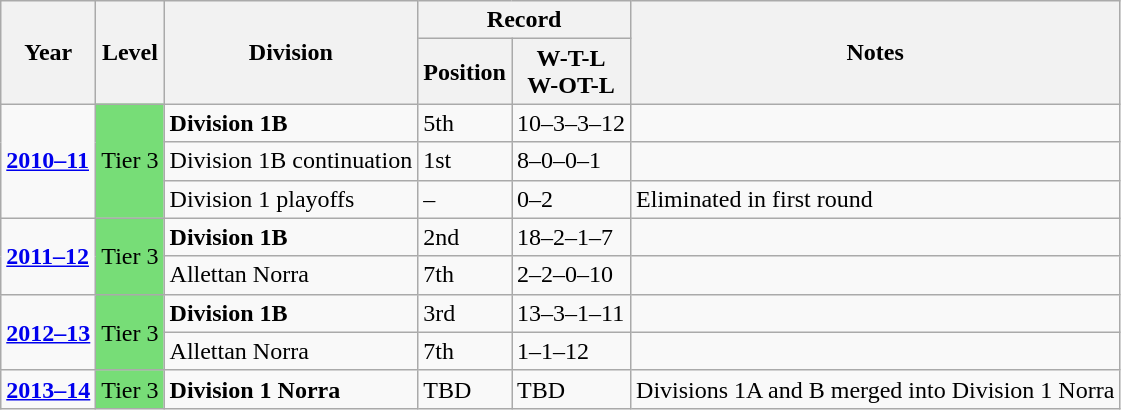<table class="wikitable">
<tr>
<th rowspan="2">Year</th>
<th rowspan="2">Level</th>
<th rowspan="2">Division</th>
<th colspan="2">Record</th>
<th rowspan="2">Notes</th>
</tr>
<tr>
<th>Position</th>
<th>W-T-L<br>W-OT-L</th>
</tr>
<tr>
<td rowspan=3><strong><a href='#'>2010–11</a></strong></td>
<td rowspan=3 style="background:#77DD77;">Tier 3</td>
<td><strong>Division 1B</strong></td>
<td>5th</td>
<td>10–3–3–12</td>
<td></td>
</tr>
<tr>
<td>Division 1B continuation</td>
<td>1st</td>
<td>8–0–0–1</td>
<td></td>
</tr>
<tr>
<td>Division 1 playoffs</td>
<td>–</td>
<td>0–2</td>
<td>Eliminated in first round</td>
</tr>
<tr>
<td rowspan=2><strong><a href='#'>2011–12</a></strong></td>
<td rowspan=2 style="background:#77DD77;">Tier 3</td>
<td><strong>Division 1B</strong></td>
<td>2nd</td>
<td>18–2–1–7</td>
<td></td>
</tr>
<tr>
<td>Allettan Norra</td>
<td>7th</td>
<td>2–2–0–10</td>
<td></td>
</tr>
<tr>
<td rowspan=2><strong><a href='#'>2012–13</a></strong></td>
<td rowspan=2 style="background:#77DD77;">Tier 3</td>
<td><strong>Division 1B</strong></td>
<td>3rd</td>
<td>13–3–1–11</td>
<td></td>
</tr>
<tr>
<td>Allettan Norra</td>
<td>7th</td>
<td>1–1–12</td>
<td></td>
</tr>
<tr>
<td><strong><a href='#'>2013–14</a></strong></td>
<td style="background:#77DD77;">Tier 3</td>
<td><strong>Division 1 Norra</strong></td>
<td>TBD</td>
<td>TBD</td>
<td>Divisions 1A and B merged into Division 1 Norra</td>
</tr>
</table>
